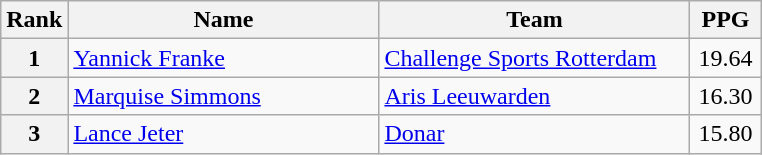<table class="wikitable sortable" style="text-align: center">
<tr>
<th>Rank</th>
<th width=200>Name</th>
<th width=200>Team</th>
<th width=40>PPG</th>
</tr>
<tr>
<th>1</th>
<td align="left"> <a href='#'>Yannick Franke</a></td>
<td align="left"><a href='#'>Challenge Sports Rotterdam</a></td>
<td>19.64</td>
</tr>
<tr>
<th>2</th>
<td align="left"> <a href='#'>Marquise Simmons</a></td>
<td align="left"><a href='#'>Aris Leeuwarden</a></td>
<td>16.30</td>
</tr>
<tr>
<th>3</th>
<td align="left"> <a href='#'>Lance Jeter</a></td>
<td align="left"><a href='#'>Donar</a></td>
<td>15.80</td>
</tr>
</table>
